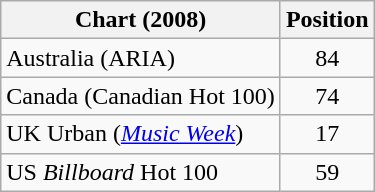<table class="wikitable sortable">
<tr>
<th>Chart (2008)</th>
<th>Position</th>
</tr>
<tr>
<td>Australia (ARIA)</td>
<td align="center">84</td>
</tr>
<tr>
<td>Canada (Canadian Hot 100)</td>
<td align="center">74</td>
</tr>
<tr>
<td>UK Urban (<em><a href='#'>Music Week</a></em>)</td>
<td align="center">17</td>
</tr>
<tr>
<td>US <em>Billboard</em> Hot 100</td>
<td align="center">59</td>
</tr>
</table>
